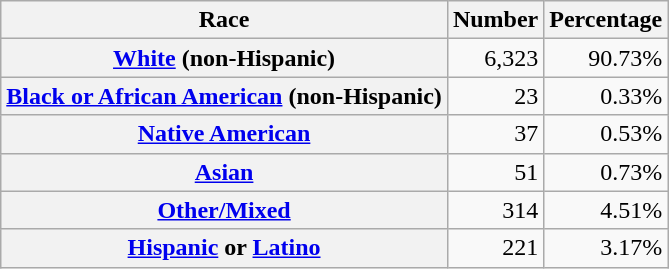<table class="wikitable" style="text-align:right">
<tr>
<th scope="col">Race</th>
<th scope="col">Number</th>
<th scope="col">Percentage</th>
</tr>
<tr>
<th scope="row"><a href='#'>White</a> (non-Hispanic)</th>
<td>6,323</td>
<td>90.73%</td>
</tr>
<tr>
<th scope="row"><a href='#'>Black or African American</a> (non-Hispanic)</th>
<td>23</td>
<td>0.33%</td>
</tr>
<tr>
<th scope="row"><a href='#'>Native American</a></th>
<td>37</td>
<td>0.53%</td>
</tr>
<tr>
<th scope="row"><a href='#'>Asian</a></th>
<td>51</td>
<td>0.73%</td>
</tr>
<tr>
<th scope="row"><a href='#'>Other/Mixed</a></th>
<td>314</td>
<td>4.51%</td>
</tr>
<tr>
<th scope="row"><a href='#'>Hispanic</a> or <a href='#'>Latino</a></th>
<td>221</td>
<td>3.17%</td>
</tr>
</table>
